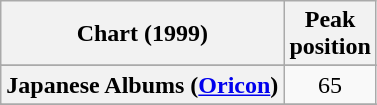<table class="wikitable sortable plainrowheaders">
<tr>
<th scope="col">Chart (1999)</th>
<th scope="col">Peak<br>position</th>
</tr>
<tr>
</tr>
<tr>
</tr>
<tr>
<th scope="row">Japanese Albums (<a href='#'>Oricon</a>)</th>
<td align="center">65</td>
</tr>
<tr>
</tr>
<tr>
</tr>
</table>
